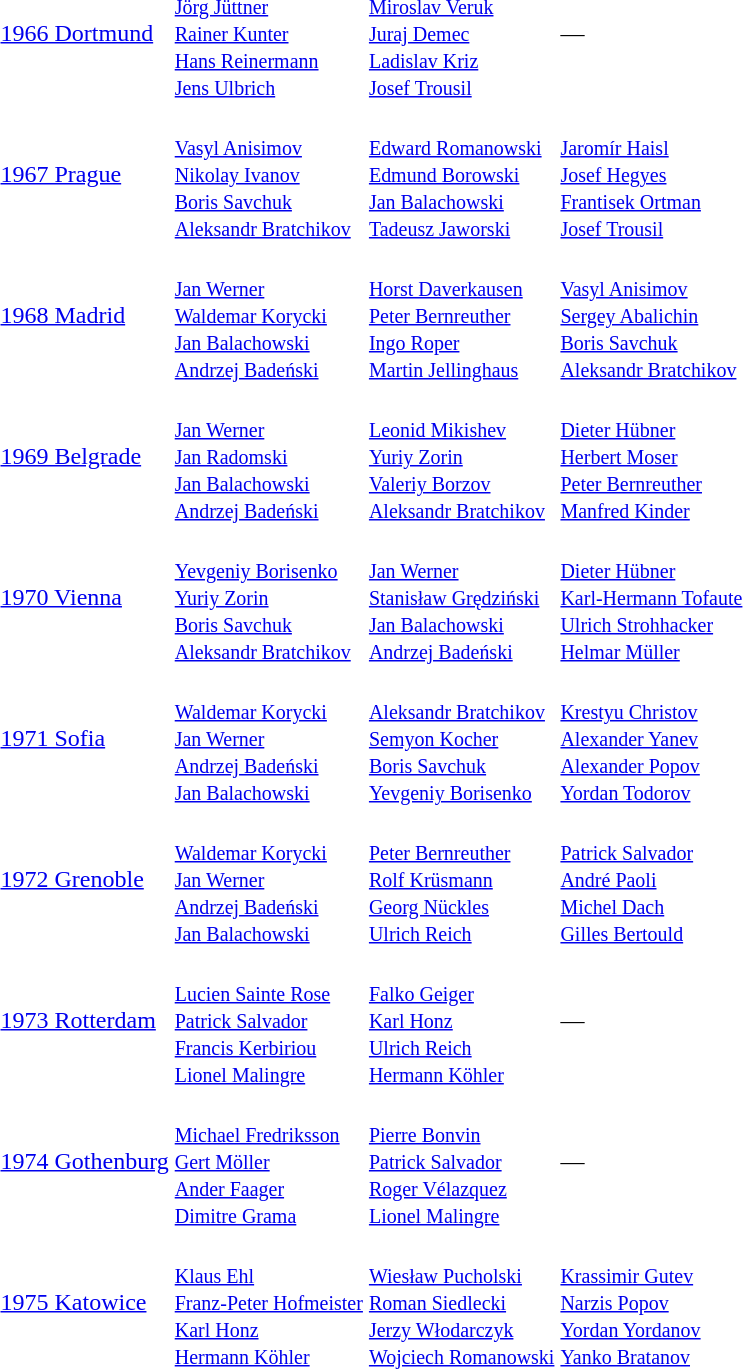<table>
<tr>
<td><a href='#'>1966 Dortmund</a><br></td>
<td><br><small><a href='#'>Jörg Jüttner</a><br><a href='#'>Rainer Kunter</a><br><a href='#'>Hans Reinermann</a><br><a href='#'>Jens Ulbrich</a></small></td>
<td><br><small><a href='#'>Miroslav Veruk</a><br><a href='#'>Juraj Demec</a><br><a href='#'>Ladislav Kriz</a><br><a href='#'>Josef Trousil</a></small></td>
<td>—</td>
</tr>
<tr>
<td><a href='#'>1967 Prague</a><br></td>
<td><br><small><a href='#'>Vasyl Anisimov</a><br><a href='#'>Nikolay Ivanov</a><br><a href='#'>Boris Savchuk</a><br><a href='#'>Aleksandr Bratchikov</a></small></td>
<td><br><small><a href='#'>Edward Romanowski</a><br><a href='#'>Edmund Borowski</a><br><a href='#'>Jan Balachowski</a><br><a href='#'>Tadeusz Jaworski</a></small></td>
<td><br><small><a href='#'>Jaromír Haisl</a><br><a href='#'>Josef Hegyes</a><br><a href='#'>Frantisek Ortman</a><br><a href='#'>Josef Trousil</a></small></td>
</tr>
<tr>
<td><a href='#'>1968 Madrid</a><br></td>
<td><br><small><a href='#'>Jan Werner</a><br><a href='#'>Waldemar Korycki</a><br><a href='#'>Jan Balachowski</a><br><a href='#'>Andrzej Badeński</a></small></td>
<td><br><small><a href='#'>Horst Daverkausen</a><br><a href='#'>Peter Bernreuther</a><br><a href='#'>Ingo Roper</a><br><a href='#'>Martin Jellinghaus</a></small></td>
<td><br><small><a href='#'>Vasyl Anisimov</a><br><a href='#'>Sergey Abalichin</a><br><a href='#'>Boris Savchuk</a><br><a href='#'>Aleksandr Bratchikov</a></small></td>
</tr>
<tr>
<td><a href='#'>1969 Belgrade</a><br></td>
<td><br><small><a href='#'>Jan Werner</a><br><a href='#'>Jan Radomski</a><br><a href='#'>Jan Balachowski</a><br><a href='#'>Andrzej Badeński</a></small></td>
<td><br><small><a href='#'>Leonid Mikishev</a><br><a href='#'>Yuriy Zorin</a><br><a href='#'>Valeriy Borzov</a><br><a href='#'>Aleksandr Bratchikov</a></small></td>
<td><br><small><a href='#'>Dieter Hübner</a><br><a href='#'>Herbert Moser</a><br><a href='#'>Peter Bernreuther</a><br><a href='#'>Manfred Kinder</a></small></td>
</tr>
<tr>
<td><a href='#'>1970 Vienna</a><br></td>
<td><br><small><a href='#'>Yevgeniy Borisenko</a><br><a href='#'>Yuriy Zorin</a><br><a href='#'>Boris Savchuk</a><br><a href='#'>Aleksandr Bratchikov</a></small></td>
<td><br><small><a href='#'>Jan Werner</a><br><a href='#'>Stanisław Grędziński</a><br><a href='#'>Jan Balachowski</a><br><a href='#'>Andrzej Badeński</a></small></td>
<td><br><small><a href='#'>Dieter Hübner</a><br><a href='#'>Karl-Hermann Tofaute</a><br><a href='#'>Ulrich Strohhacker</a><br><a href='#'>Helmar Müller</a></small></td>
</tr>
<tr>
<td><a href='#'>1971 Sofia</a><br></td>
<td><br><small><a href='#'>Waldemar Korycki</a><br><a href='#'>Jan Werner</a><br><a href='#'>Andrzej Badeński</a><br><a href='#'>Jan Balachowski</a></small></td>
<td><br><small><a href='#'>Aleksandr Bratchikov</a><br><a href='#'>Semyon Kocher</a><br><a href='#'>Boris Savchuk</a><br><a href='#'>Yevgeniy Borisenko</a></small></td>
<td><br><small><a href='#'>Krestyu Christov</a><br><a href='#'>Alexander Yanev</a><br><a href='#'>Alexander Popov</a><br><a href='#'>Yordan Todorov</a></small></td>
</tr>
<tr>
<td><a href='#'>1972 Grenoble</a><br></td>
<td><br><small><a href='#'>Waldemar Korycki</a><br><a href='#'>Jan Werner</a><br><a href='#'>Andrzej Badeński</a><br><a href='#'>Jan Balachowski</a></small></td>
<td><br><small><a href='#'>Peter Bernreuther</a><br><a href='#'>Rolf Krüsmann</a><br><a href='#'>Georg Nückles</a><br><a href='#'>Ulrich Reich</a></small></td>
<td><br><small><a href='#'>Patrick Salvador</a><br><a href='#'>André Paoli</a><br><a href='#'>Michel Dach</a><br><a href='#'>Gilles Bertould</a></small></td>
</tr>
<tr>
<td><a href='#'>1973 Rotterdam</a><br></td>
<td><br><small><a href='#'>Lucien Sainte Rose</a><br><a href='#'>Patrick Salvador</a><br><a href='#'>Francis Kerbiriou</a><br><a href='#'>Lionel Malingre</a></small></td>
<td><br><small><a href='#'>Falko Geiger</a><br><a href='#'>Karl Honz</a><br><a href='#'>Ulrich Reich</a><br><a href='#'>Hermann Köhler</a></small></td>
<td>—</td>
</tr>
<tr>
<td><a href='#'>1974 Gothenburg</a><br></td>
<td><br><small><a href='#'>Michael Fredriksson</a><br><a href='#'>Gert Möller</a><br><a href='#'>Ander Faager</a><br><a href='#'>Dimitre Grama</a></small></td>
<td><br><small><a href='#'>Pierre Bonvin</a><br><a href='#'>Patrick Salvador</a><br><a href='#'>Roger Vélazquez</a><br><a href='#'>Lionel Malingre</a></small></td>
<td>—</td>
</tr>
<tr>
<td><a href='#'>1975 Katowice</a><br></td>
<td><br><small><a href='#'>Klaus Ehl</a><br><a href='#'>Franz-Peter Hofmeister</a><br><a href='#'>Karl Honz</a><br><a href='#'>Hermann Köhler</a></small></td>
<td><br><small><a href='#'>Wiesław Pucholski</a><br><a href='#'>Roman Siedlecki</a><br><a href='#'>Jerzy Włodarczyk</a><br><a href='#'>Wojciech Romanowski</a></small></td>
<td><br><small><a href='#'>Krassimir Gutev</a><br><a href='#'>Narzis Popov</a><br><a href='#'>Yordan Yordanov</a><br><a href='#'>Yanko Bratanov</a></small></td>
</tr>
<tr>
</tr>
</table>
